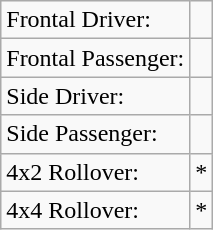<table class="wikitable">
<tr>
<td>Frontal Driver:</td>
<td></td>
</tr>
<tr>
<td>Frontal Passenger:</td>
<td></td>
</tr>
<tr>
<td>Side Driver:</td>
<td></td>
</tr>
<tr>
<td>Side Passenger:</td>
<td></td>
</tr>
<tr>
<td>4x2 Rollover:</td>
<td>*</td>
</tr>
<tr>
<td>4x4 Rollover:</td>
<td>*</td>
</tr>
</table>
